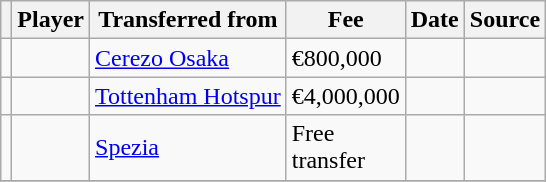<table class="wikitable plainrowheaders sortable">
<tr>
<th></th>
<th scope="col">Player</th>
<th>Transferred from</th>
<th style="width: 65px;">Fee</th>
<th scope="col">Date</th>
<th scope="col">Source</th>
</tr>
<tr>
<td align="center"></td>
<td></td>
<td> <a href='#'>Cerezo Osaka</a></td>
<td>€800,000</td>
<td></td>
<td></td>
</tr>
<tr>
<td align="center"></td>
<td></td>
<td> <a href='#'>Tottenham Hotspur</a></td>
<td>€4,000,000</td>
<td></td>
<td></td>
</tr>
<tr>
<td align="center"></td>
<td></td>
<td> <a href='#'>Spezia</a></td>
<td>Free transfer</td>
<td></td>
<td></td>
</tr>
<tr>
</tr>
</table>
